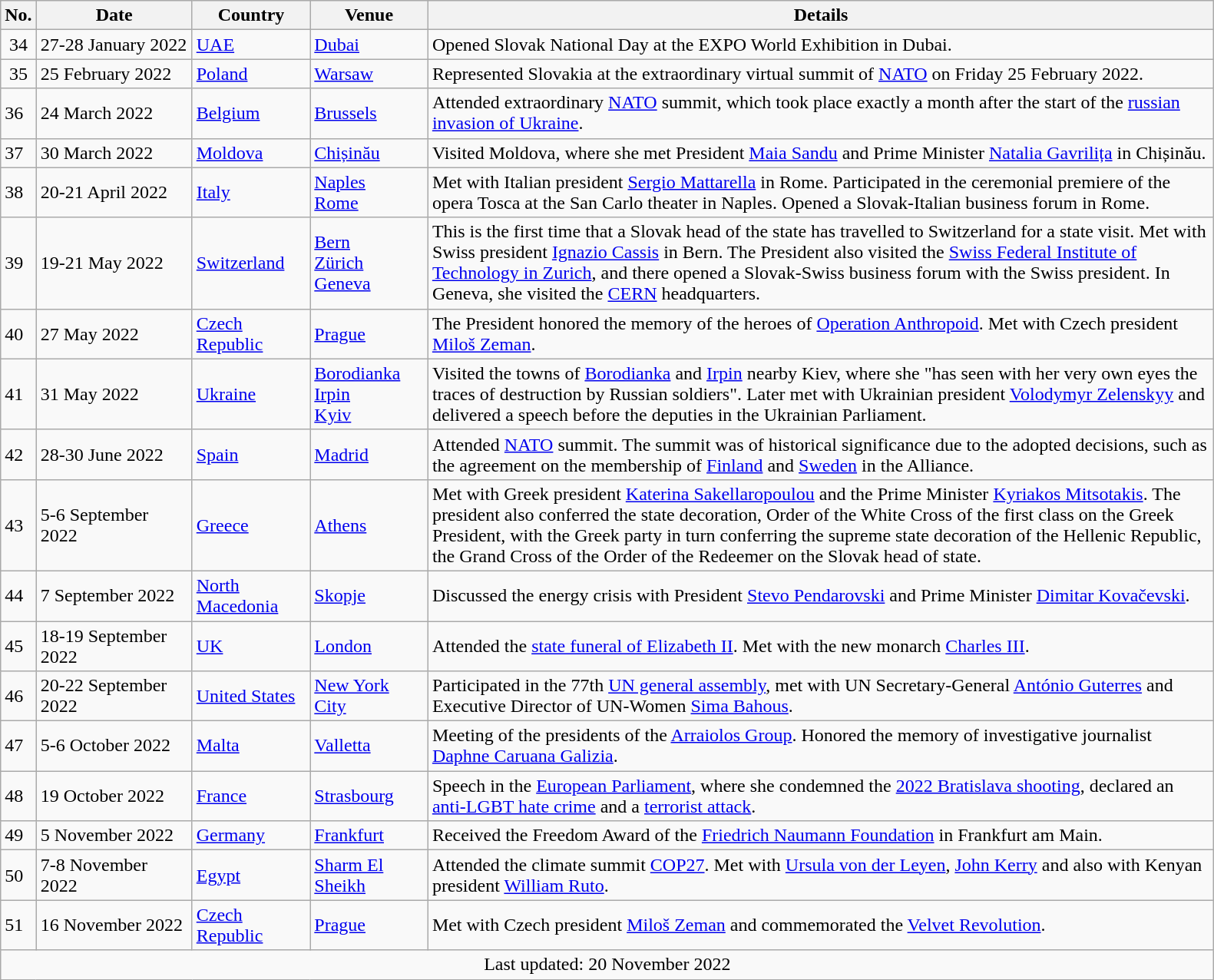<table class="wikitable">
<tr>
<th width="20" align="center">No.</th>
<th width="128" align="center">Date</th>
<th width="95" align="center">Country</th>
<th width="95" align="center">Venue</th>
<th width="675" align="center">Details</th>
</tr>
<tr>
<td align="center">34</td>
<td align="left">27-28 January 2022</td>
<td align="left"> <a href='#'>UAE</a></td>
<td align="left"><a href='#'>Dubai</a></td>
<td align="left">Opened Slovak National Day at the EXPO World Exhibition in Dubai.</td>
</tr>
<tr>
<td align="center">35</td>
<td align="left">25 February 2022</td>
<td align="left"> <a href='#'>Poland</a></td>
<td align="left"><a href='#'>Warsaw</a></td>
<td align="left">Represented Slovakia at the extraordinary virtual summit of <a href='#'>NATO</a> on Friday 25 February 2022. </td>
</tr>
<tr>
<td>36</td>
<td>24 March 2022</td>
<td> <a href='#'>Belgium</a></td>
<td><a href='#'>Brussels</a></td>
<td>Attended extraordinary <a href='#'>NATO</a> summit, which took place exactly a month after the start of the <a href='#'>russian invasion of Ukraine</a>.</td>
</tr>
<tr>
<td>37</td>
<td>30 March 2022</td>
<td> <a href='#'>Moldova</a></td>
<td><a href='#'>Chișinău</a></td>
<td>Visited Moldova, where she met President <a href='#'>Maia Sandu</a> and Prime Minister <a href='#'>Natalia Gavrilița</a> in Chișinău.</td>
</tr>
<tr>
<td>38</td>
<td>20-21 April 2022</td>
<td> <a href='#'>Italy</a></td>
<td><a href='#'>Naples</a><br><a href='#'>Rome</a></td>
<td>Met with Italian president <a href='#'>Sergio Mattarella</a> in Rome. Participated in the ceremonial premiere of the opera Tosca at the San Carlo theater in Naples. Opened a Slovak-Italian business forum in Rome.</td>
</tr>
<tr>
<td>39</td>
<td>19-21 May 2022</td>
<td> <a href='#'>Switzerland</a></td>
<td><a href='#'>Bern</a><br><a href='#'>Zürich</a><br><a href='#'>Geneva</a></td>
<td>This is the first time that a Slovak head of the state has travelled to Switzerland for a state visit. Met with Swiss president <a href='#'>Ignazio Cassis</a> in Bern. The President also visited the <a href='#'>Swiss Federal Institute of Technology in Zurich</a>, and there opened a Slovak-Swiss business forum with the Swiss president. In Geneva, she visited the <a href='#'>CERN</a> headquarters.</td>
</tr>
<tr>
<td>40</td>
<td>27 May 2022</td>
<td> <a href='#'>Czech Republic</a></td>
<td><a href='#'>Prague</a></td>
<td>The President honored the memory of the heroes of <a href='#'>Operation Anthropoid</a>. Met with Czech president <a href='#'>Miloš Zeman</a>.</td>
</tr>
<tr>
<td>41</td>
<td>31 May 2022</td>
<td> <a href='#'>Ukraine</a></td>
<td><a href='#'>Borodianka</a><br><a href='#'>Irpin</a><br><a href='#'>Kyiv</a></td>
<td>Visited the towns of <a href='#'>Borodianka</a> and <a href='#'>Irpin</a> nearby Kiev, where she "has seen with her very own eyes the traces of destruction by Russian soldiers". Later met with Ukrainian president <a href='#'>Volodymyr Zelenskyy</a> and delivered a speech before the deputies in the Ukrainian Parliament.</td>
</tr>
<tr>
<td>42</td>
<td>28-30 June 2022</td>
<td> <a href='#'>Spain</a></td>
<td><a href='#'>Madrid</a></td>
<td>Attended <a href='#'>NATO</a> summit. The summit was of historical significance due to the adopted decisions, such as the agreement on the membership of <a href='#'>Finland</a> and <a href='#'>Sweden</a> in the Alliance.</td>
</tr>
<tr>
<td>43</td>
<td>5-6 September 2022</td>
<td> <a href='#'>Greece</a></td>
<td><a href='#'>Athens</a></td>
<td>Met with Greek president <a href='#'>Katerina Sakellaropoulou</a> and the Prime Minister <a href='#'>Kyriakos Mitsotakis</a>. The president also conferred the state decoration, Order of the White Cross of the first class on the Greek President, with the Greek party in turn conferring the supreme state decoration of the Hellenic Republic, the Grand Cross of the Order of the Redeemer on the Slovak head of state.</td>
</tr>
<tr>
<td>44</td>
<td>7 September 2022</td>
<td> <a href='#'>North Macedonia</a></td>
<td><a href='#'>Skopje</a></td>
<td>Discussed the energy crisis with President <a href='#'>Stevo Pendarovski</a> and Prime Minister <a href='#'>Dimitar Kovačevski</a>.</td>
</tr>
<tr>
<td>45</td>
<td>18-19 September 2022</td>
<td> <a href='#'>UK</a></td>
<td><a href='#'>London</a></td>
<td>Attended the <a href='#'>state funeral of Elizabeth II</a>. Met with the new monarch <a href='#'>Charles III</a>.</td>
</tr>
<tr>
<td>46</td>
<td>20-22 September 2022</td>
<td> <a href='#'>United States</a></td>
<td><a href='#'>New York City</a></td>
<td>Participated in the 77th <a href='#'>UN general assembly</a>, met with UN Secretary-General <a href='#'>António Guterres</a> and Executive Director of UN-Women <a href='#'>Sima Bahous</a>.</td>
</tr>
<tr>
<td>47</td>
<td>5-6 October 2022</td>
<td> <a href='#'>Malta</a></td>
<td><a href='#'>Valletta</a></td>
<td>Meeting of the presidents of the <a href='#'>Arraiolos Group</a>. Honored the memory of investigative journalist <a href='#'>Daphne Caruana Galizia</a>.</td>
</tr>
<tr>
<td>48</td>
<td>19 October 2022</td>
<td> <a href='#'>France</a></td>
<td><a href='#'>Strasbourg</a></td>
<td>Speech in the <a href='#'>European Parliament</a>, where she condemned the <a href='#'>2022 Bratislava shooting</a>, declared an <a href='#'>anti-LGBT hate crime</a> and a <a href='#'>terrorist attack</a>.</td>
</tr>
<tr>
<td>49</td>
<td>5 November 2022</td>
<td> <a href='#'>Germany</a></td>
<td><a href='#'>Frankfurt</a></td>
<td>Received the Freedom Award of the <a href='#'>Friedrich Naumann Foundation</a> in Frankfurt am Main.</td>
</tr>
<tr>
<td>50</td>
<td>7-8 November 2022</td>
<td> <a href='#'>Egypt</a></td>
<td><a href='#'>Sharm El Sheikh</a></td>
<td>Attended the climate summit <a href='#'>COP27</a>. Met with <a href='#'>Ursula von der Leyen</a>, <a href='#'>John Kerry</a> and also with Kenyan president <a href='#'>William Ruto</a>.</td>
</tr>
<tr>
<td>51</td>
<td>16 November 2022</td>
<td> <a href='#'>Czech Republic</a></td>
<td><a href='#'>Prague</a></td>
<td>Met with Czech president <a href='#'>Miloš Zeman</a> and commemorated the <a href='#'>Velvet Revolution</a>.</td>
</tr>
<tr>
<td colspan="5" style="text-align: center;">Last updated: 20 November 2022</td>
</tr>
</table>
